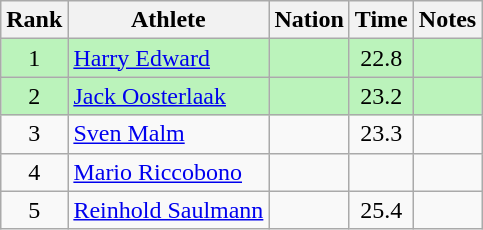<table class="wikitable sortable" style="text-align:center">
<tr>
<th>Rank</th>
<th>Athlete</th>
<th>Nation</th>
<th>Time</th>
<th>Notes</th>
</tr>
<tr bgcolor=bbf3bb>
<td>1</td>
<td align=left><a href='#'>Harry Edward</a></td>
<td align=left></td>
<td>22.8</td>
<td></td>
</tr>
<tr bgcolor=bbf3bb>
<td>2</td>
<td align=left><a href='#'>Jack Oosterlaak</a></td>
<td align=left></td>
<td>23.2</td>
<td></td>
</tr>
<tr>
<td>3</td>
<td align=left><a href='#'>Sven Malm</a></td>
<td align=left></td>
<td>23.3</td>
<td></td>
</tr>
<tr>
<td>4</td>
<td align=left><a href='#'>Mario Riccobono</a></td>
<td align=left></td>
<td data-sort-value=30.0></td>
<td></td>
</tr>
<tr>
<td>5</td>
<td align=left><a href='#'>Reinhold Saulmann</a></td>
<td align=left></td>
<td data-sort-value=30.0>25.4</td>
<td></td>
</tr>
</table>
